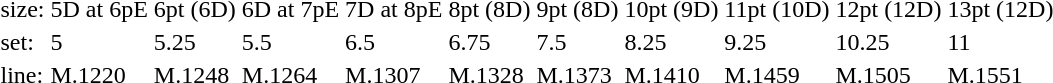<table style="margin-left:40px;">
<tr>
<td>size:</td>
<td>5D at 6pE</td>
<td>6pt (6D)</td>
<td>6D at 7pE</td>
<td>7D at 8pE</td>
<td>8pt (8D)</td>
<td>9pt (8D)</td>
<td>10pt (9D)</td>
<td>11pt (10D)</td>
<td>12pt (12D)</td>
<td>13pt (12D)</td>
</tr>
<tr>
<td>set:</td>
<td>5</td>
<td>5.25</td>
<td>5.5</td>
<td>6.5</td>
<td>6.75</td>
<td>7.5</td>
<td>8.25</td>
<td>9.25</td>
<td>10.25</td>
<td>11</td>
</tr>
<tr>
<td>line:</td>
<td>M.1220</td>
<td>M.1248</td>
<td>M.1264</td>
<td>M.1307</td>
<td>M.1328</td>
<td>M.1373</td>
<td>M.1410</td>
<td>M.1459</td>
<td>M.1505</td>
<td>M.1551</td>
</tr>
</table>
